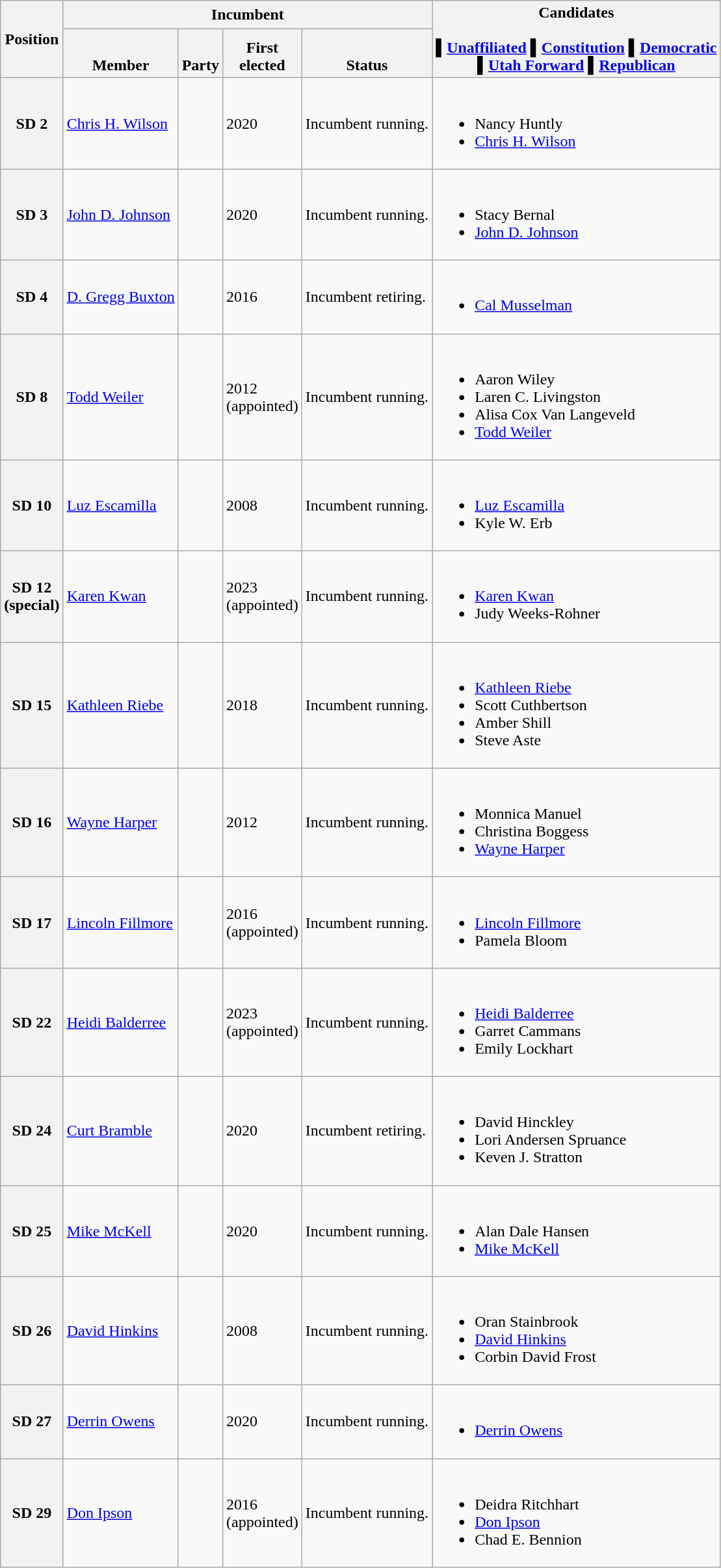<table class="wikitable sortable">
<tr>
<th rowspan="2">Position</th>
<th colspan="4">Incumbent</th>
<th rowspan="2" class="unsortable">Candidates<br><br><span>
<span>▌</span><a href='#'>Unaffiliated</a>
<span>▌</span><a href='#'>Constitution</a>
<span>▌</span><a href='#'>Democratic</a>
<br>
<span>▌</span><a href='#'>Utah Forward</a>
<span>▌</span><a href='#'>Republican</a>
</span></th>
</tr>
<tr valign="bottom">
<th>Member</th>
<th>Party</th>
<th>First<br>elected</th>
<th>Status</th>
</tr>
<tr>
<th>SD 2</th>
<td><a href='#'>Chris H. Wilson</a></td>
<td></td>
<td>2020</td>
<td>Incumbent running.</td>
<td nowrap=""><br><ul><li>Nancy Huntly</li><li><a href='#'>Chris H. Wilson</a></li></ul></td>
</tr>
<tr>
<th>SD 3</th>
<td><a href='#'>John D. Johnson</a></td>
<td></td>
<td>2020</td>
<td>Incumbent running.</td>
<td nowrap=""><br><ul><li>Stacy Bernal</li><li><a href='#'>John D. Johnson</a></li></ul></td>
</tr>
<tr>
<th>SD 4</th>
<td><a href='#'>D. Gregg Buxton</a></td>
<td></td>
<td>2016</td>
<td>Incumbent retiring.</td>
<td nowrap=""><br><ul><li><a href='#'>Cal Musselman</a></li></ul></td>
</tr>
<tr>
<th>SD 8</th>
<td><a href='#'>Todd Weiler</a></td>
<td></td>
<td>2012<br>(appointed)</td>
<td>Incumbent running.</td>
<td nowrap=""><br><ul><li>Aaron Wiley</li><li>Laren C. Livingston</li><li>Alisa Cox Van Langeveld</li><li><a href='#'>Todd Weiler</a></li></ul></td>
</tr>
<tr>
<th>SD 10</th>
<td><a href='#'>Luz Escamilla</a></td>
<td></td>
<td>2008</td>
<td>Incumbent running.</td>
<td nowrap=""><br><ul><li><a href='#'>Luz Escamilla</a></li><li>Kyle W. Erb</li></ul></td>
</tr>
<tr>
<th>SD 12<br>(special)</th>
<td><a href='#'>Karen Kwan</a></td>
<td></td>
<td>2023<br>(appointed)</td>
<td>Incumbent running.</td>
<td nowrap=""><br><ul><li><a href='#'>Karen Kwan</a></li><li>Judy Weeks-Rohner</li></ul></td>
</tr>
<tr>
<th>SD 15</th>
<td><a href='#'>Kathleen Riebe</a></td>
<td></td>
<td>2018</td>
<td>Incumbent running.</td>
<td nowrap=""><br><ul><li><a href='#'>Kathleen Riebe</a></li><li>Scott Cuthbertson</li><li>Amber Shill</li><li>Steve Aste</li></ul></td>
</tr>
<tr>
<th>SD 16</th>
<td><a href='#'>Wayne Harper</a></td>
<td></td>
<td>2012</td>
<td>Incumbent running.</td>
<td nowrap=""><br><ul><li>Monnica Manuel</li><li>Christina Boggess</li><li><a href='#'>Wayne Harper</a></li></ul></td>
</tr>
<tr>
<th>SD 17</th>
<td><a href='#'>Lincoln Fillmore</a></td>
<td></td>
<td>2016<br>(appointed)</td>
<td>Incumbent running.</td>
<td nowrap=""><br><ul><li><a href='#'>Lincoln Fillmore</a></li><li>Pamela Bloom</li></ul></td>
</tr>
<tr>
<th>SD 22</th>
<td><a href='#'>Heidi Balderree</a></td>
<td></td>
<td>2023<br>(appointed)</td>
<td>Incumbent running.</td>
<td nowrap=""><br><ul><li><a href='#'>Heidi Balderree</a></li><li>Garret Cammans</li><li>Emily Lockhart</li></ul></td>
</tr>
<tr>
<th>SD 24</th>
<td><a href='#'>Curt Bramble</a></td>
<td></td>
<td>2020</td>
<td>Incumbent retiring.</td>
<td nowrap=""><br><ul><li>David Hinckley</li><li>Lori Andersen Spruance</li><li>Keven J. Stratton</li></ul></td>
</tr>
<tr>
<th>SD 25</th>
<td><a href='#'>Mike McKell</a></td>
<td></td>
<td>2020</td>
<td>Incumbent running.</td>
<td nowrap=""><br><ul><li>Alan Dale Hansen</li><li><a href='#'>Mike McKell</a></li></ul></td>
</tr>
<tr>
<th>SD 26</th>
<td><a href='#'>David Hinkins</a></td>
<td></td>
<td>2008</td>
<td>Incumbent running.</td>
<td nowrap=""><br><ul><li>Oran Stainbrook</li><li><a href='#'>David Hinkins</a></li><li>Corbin David Frost</li></ul></td>
</tr>
<tr>
<th>SD 27</th>
<td><a href='#'>Derrin Owens</a></td>
<td></td>
<td>2020</td>
<td>Incumbent running.</td>
<td nowrap=""><br><ul><li><a href='#'>Derrin Owens</a></li></ul></td>
</tr>
<tr>
<th>SD 29</th>
<td><a href='#'>Don Ipson</a></td>
<td></td>
<td>2016<br>(appointed)</td>
<td>Incumbent running.</td>
<td nowrap=""><br><ul><li>Deidra Ritchhart</li><li><a href='#'>Don Ipson</a></li><li>Chad E. Bennion</li></ul></td>
</tr>
</table>
